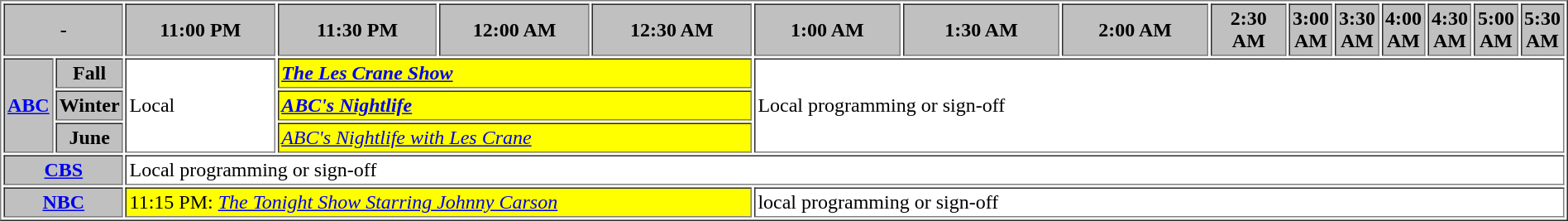<table border="1" cellpadding="2">
<tr>
<th bgcolor="#C0C0C0" colspan=2>-</th>
<th width="13%" bgcolor="#C0C0C0">11:00 PM</th>
<th width="14%" bgcolor="#C0C0C0">11:30 PM</th>
<th width="13%" bgcolor="#C0C0C0">12:00 AM</th>
<th width="14%" bgcolor="#C0C0C0">12:30 AM</th>
<th width="13%" bgcolor="#C0C0C0">1:00 AM</th>
<th width="14%" bgcolor="#C0C0C0">1:30 AM</th>
<th width="13%" bgcolor="#C0C0C0">2:00 AM</th>
<th width="14%" bgcolor="#C0C0C0">2:30 AM</th>
<th width="13%" bgcolor="#C0C0C0">3:00 AM</th>
<th width="14%" bgcolor="#C0C0C0">3:30 AM</th>
<th width="13%" bgcolor="#C0C0C0">4:00 AM</th>
<th width="14%" bgcolor="#C0C0C0">4:30 AM</th>
<th width="13%" bgcolor="#C0C0C0">5:00 AM</th>
<th width="14%" bgcolor="#C0C0C0">5:30 AM</th>
</tr>
<tr>
<th bgcolor="#C0C0C0" rowspan=3><a href='#'>ABC</a></th>
<th bgcolor=#C0C0C0>Fall</th>
<td bgcolor="white" rowspan=3>Local</td>
<td bgcolor="yellow" colspan="3"><strong><a href='#'><em>The Les Crane Show</em></a></strong></td>
<td bgcolor="white" colspan="12" rowspan=3>Local programming or sign-off</td>
</tr>
<tr>
<th bgcolor=#C0C0C0>Winter</th>
<td bgcolor="yellow" colspan="3"><strong><em><a href='#'>ABC's Nightlife</a></em></strong></td>
</tr>
<tr>
<th bgcolor=#C0C0C0>June</th>
<td bgcolor="yellow" colspan="3"><a href='#'><em>ABC's Nightlife with Les Crane</em></a></td>
</tr>
<tr>
<th bgcolor="#C0C0C0" colspan=2><a href='#'>CBS</a></th>
<td bgcolor="white" colspan="14">Local  programming or sign-off</td>
</tr>
<tr>
<th bgcolor="#C0C0C0" colspan=2><a href='#'>NBC</a></th>
<td bgcolor="yellow" colspan="4">11:15 PM: <em><a href='#'>The Tonight Show Starring Johnny Carson</a></em></td>
<td bgcolor="white" colspan="10">local programming or sign-off</td>
</tr>
</table>
